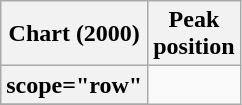<table class="wikitable sortable plainrowheaders">
<tr>
<th>Chart (2000)</th>
<th>Peak<br>position</th>
</tr>
<tr>
<th>scope="row"</th>
</tr>
<tr>
</tr>
</table>
